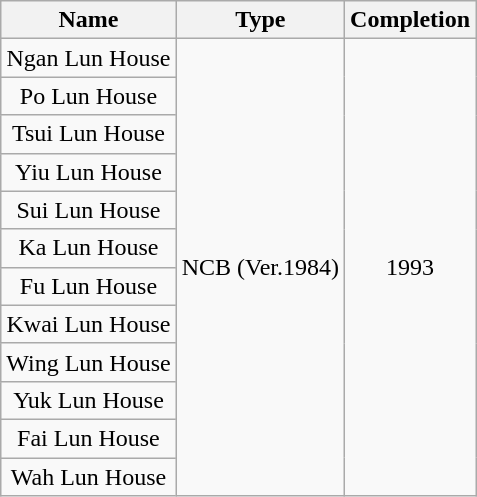<table class="wikitable" style="text-align: center">
<tr>
<th>Name</th>
<th>Type</th>
<th>Completion</th>
</tr>
<tr>
<td>Ngan Lun House</td>
<td rowspan="12">NCB (Ver.1984)</td>
<td rowspan="12">1993</td>
</tr>
<tr>
<td>Po Lun House</td>
</tr>
<tr>
<td>Tsui Lun House</td>
</tr>
<tr>
<td>Yiu Lun House</td>
</tr>
<tr>
<td>Sui Lun House</td>
</tr>
<tr>
<td>Ka Lun House</td>
</tr>
<tr>
<td>Fu Lun House</td>
</tr>
<tr>
<td>Kwai Lun House</td>
</tr>
<tr>
<td>Wing Lun House</td>
</tr>
<tr>
<td>Yuk Lun House</td>
</tr>
<tr>
<td>Fai Lun House</td>
</tr>
<tr>
<td>Wah Lun House</td>
</tr>
</table>
